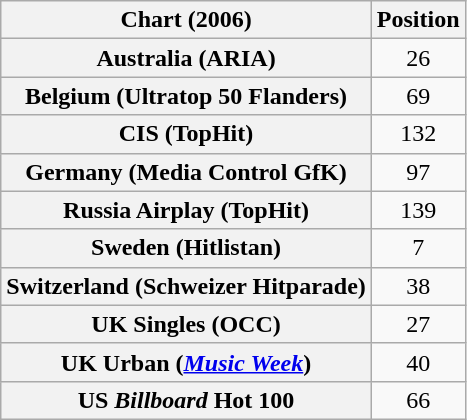<table class="wikitable plainrowheaders sortable">
<tr>
<th>Chart (2006)</th>
<th>Position</th>
</tr>
<tr>
<th scope="row">Australia (ARIA)</th>
<td align="center">26</td>
</tr>
<tr>
<th scope="row">Belgium (Ultratop 50 Flanders)</th>
<td align="center">69</td>
</tr>
<tr>
<th scope="row">CIS (TopHit)</th>
<td align="center">132</td>
</tr>
<tr>
<th scope="row">Germany (Media Control GfK)</th>
<td align="center">97</td>
</tr>
<tr>
<th scope="row">Russia Airplay (TopHit)</th>
<td align="center">139</td>
</tr>
<tr>
<th scope="row">Sweden (Hitlistan)</th>
<td align="center">7</td>
</tr>
<tr>
<th scope="row">Switzerland (Schweizer Hitparade)</th>
<td align="center">38</td>
</tr>
<tr>
<th scope="row">UK Singles (OCC)</th>
<td align="center">27</td>
</tr>
<tr>
<th scope="row">UK Urban (<em><a href='#'>Music Week</a></em>)</th>
<td align="center">40</td>
</tr>
<tr>
<th scope="row">US <em>Billboard</em> Hot 100</th>
<td align="center">66</td>
</tr>
</table>
